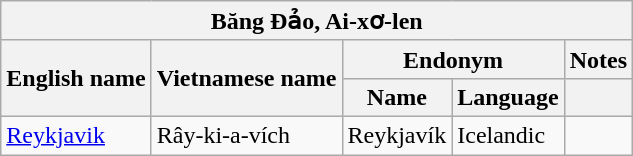<table class="wikitable sortable">
<tr>
<th colspan="5"> Băng Đảo, Ai-xơ-len</th>
</tr>
<tr>
<th rowspan="2">English name</th>
<th rowspan="2">Vietnamese name</th>
<th colspan="2">Endonym</th>
<th>Notes</th>
</tr>
<tr>
<th>Name</th>
<th>Language</th>
<th></th>
</tr>
<tr>
<td><a href='#'>Reykjavik</a></td>
<td>Rây-ki-a-vích</td>
<td>Reykjavík</td>
<td>Icelandic</td>
</tr>
</table>
